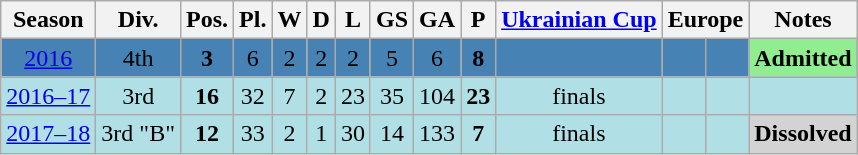<table class="wikitable">
<tr>
<th>Season</th>
<th>Div.</th>
<th>Pos.</th>
<th>Pl.</th>
<th>W</th>
<th>D</th>
<th>L</th>
<th>GS</th>
<th>GA</th>
<th>P</th>
<th><a href='#'>Ukrainian Cup</a></th>
<th colspan=2>Europe</th>
<th>Notes</th>
</tr>
<tr bgcolor=SteelBlue>
<td align="center"><a href='#'>2016</a></td>
<td align="center">4th<br></td>
<td align="center"><strong>3</strong></td>
<td align="center">6</td>
<td align="center">2</td>
<td align="center">2</td>
<td align="center">2</td>
<td align="center">5</td>
<td align="center">6</td>
<td align="center"><strong>8</strong></td>
<td align="center"></td>
<td align="center"></td>
<td align="center"></td>
<td align="center" bgcolor=lightgreen><strong>Admitted</strong></td>
</tr>
<tr bgcolor=PowderBlue>
<td align=center><a href='#'>2016–17</a></td>
<td align=center>3rd</td>
<td align=center><strong>16</strong></td>
<td align=center>32</td>
<td align=center>7</td>
<td align=center>2</td>
<td align=center>23</td>
<td align=center>35</td>
<td align=center>104</td>
<td align=center><strong>23</strong></td>
<td align=center> finals</td>
<td align=center></td>
<td align=center></td>
<td align=center></td>
</tr>
<tr bgcolor=PowderBlue>
<td align=center><a href='#'>2017–18</a></td>
<td align=center>3rd "B"</td>
<td align=center><strong>12</strong></td>
<td align=center>33</td>
<td align=center>2</td>
<td align=center>1</td>
<td align=center>30</td>
<td align=center>14</td>
<td align=center>133</td>
<td align=center><strong>7</strong></td>
<td align=center> finals</td>
<td align=center></td>
<td align=center></td>
<td align="center" bgcolor=lightgrey><strong>Dissolved</strong></td>
</tr>
</table>
